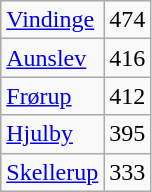<table class="wikitable" style="float:left; margin-right:1em">
<tr>
<td><a href='#'>Vindinge</a></td>
<td align="center">474</td>
</tr>
<tr>
<td><a href='#'>Aunslev</a></td>
<td align="center">416</td>
</tr>
<tr>
<td><a href='#'>Frørup</a></td>
<td align="center">412</td>
</tr>
<tr>
<td><a href='#'>Hjulby</a></td>
<td align="center">395</td>
</tr>
<tr>
<td><a href='#'>Skellerup</a></td>
<td align="center">333</td>
</tr>
</table>
